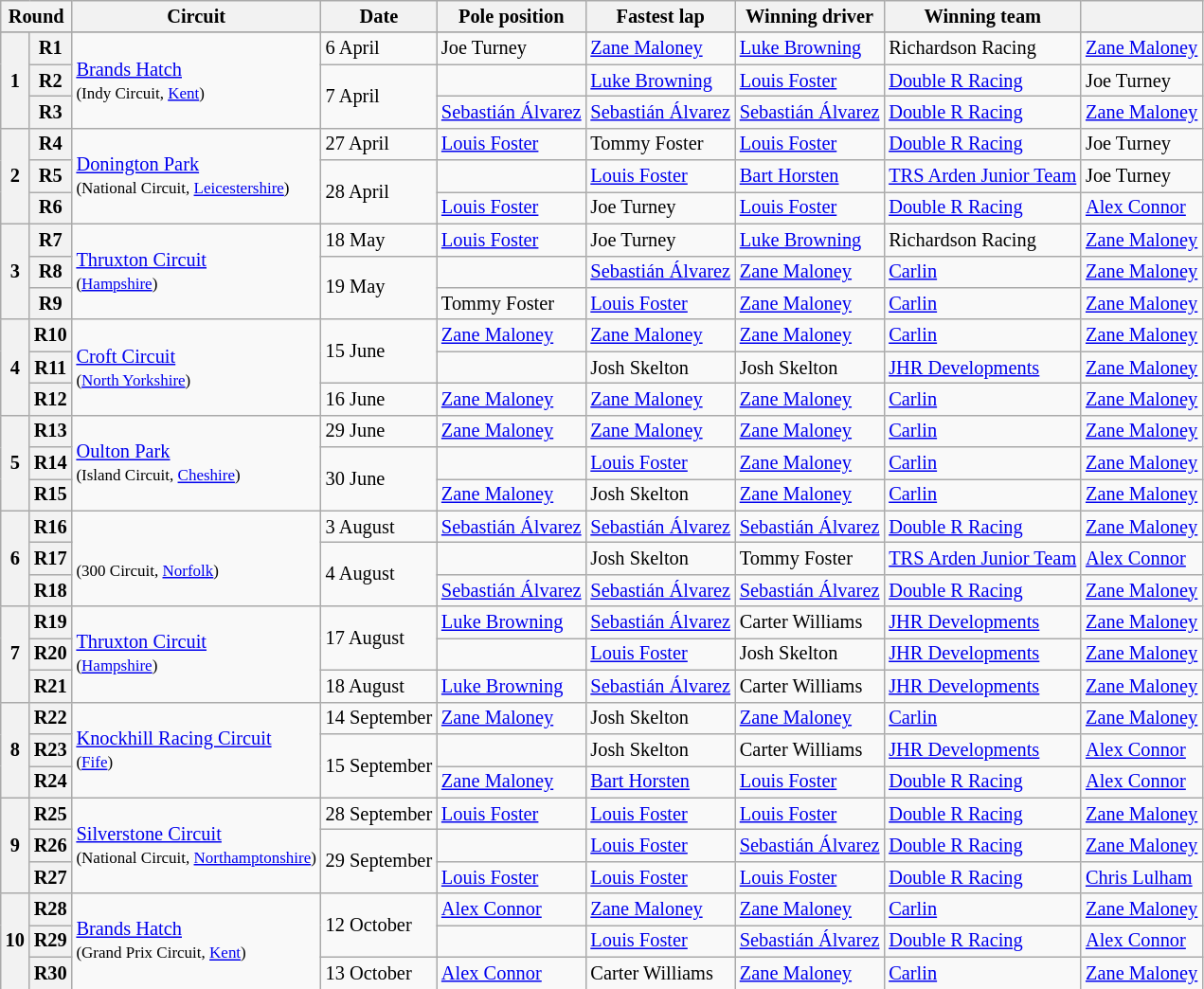<table class="wikitable" style="font-size: 85%">
<tr>
<th colspan=2>Round</th>
<th>Circuit</th>
<th>Date</th>
<th>Pole position</th>
<th>Fastest lap</th>
<th>Winning driver</th>
<th>Winning team</th>
<th></th>
</tr>
<tr>
</tr>
<tr>
<th rowspan=3>1</th>
<th>R1</th>
<td rowspan=3><a href='#'>Brands Hatch</a><br><small>(Indy Circuit, <a href='#'>Kent</a>)</small></td>
<td>6 April</td>
<td> Joe Turney</td>
<td> <a href='#'>Zane Maloney</a></td>
<td> <a href='#'>Luke Browning</a></td>
<td>Richardson Racing</td>
<td> <a href='#'>Zane Maloney</a></td>
</tr>
<tr>
<th>R2</th>
<td rowspan=2>7 April</td>
<td></td>
<td> <a href='#'>Luke Browning</a></td>
<td> <a href='#'>Louis Foster</a></td>
<td><a href='#'>Double R Racing</a></td>
<td> Joe Turney</td>
</tr>
<tr>
<th>R3</th>
<td nowrap> <a href='#'>Sebastián Álvarez</a></td>
<td nowrap> <a href='#'>Sebastián Álvarez</a></td>
<td nowrap> <a href='#'>Sebastián Álvarez</a></td>
<td><a href='#'>Double R Racing</a></td>
<td nowrap> <a href='#'>Zane Maloney</a></td>
</tr>
<tr>
<th rowspan=3>2</th>
<th>R4</th>
<td rowspan=3><a href='#'>Donington Park</a><br><small>(National Circuit, <a href='#'>Leicestershire</a>)</small></td>
<td>27 April</td>
<td> <a href='#'>Louis Foster</a></td>
<td> Tommy Foster</td>
<td> <a href='#'>Louis Foster</a></td>
<td><a href='#'>Double R Racing</a></td>
<td> Joe Turney</td>
</tr>
<tr>
<th>R5</th>
<td rowspan=2>28 April</td>
<td></td>
<td> <a href='#'>Louis Foster</a></td>
<td> <a href='#'>Bart Horsten</a></td>
<td nowrap><a href='#'>TRS Arden Junior Team</a></td>
<td> Joe Turney</td>
</tr>
<tr>
<th>R6</th>
<td> <a href='#'>Louis Foster</a></td>
<td> Joe Turney</td>
<td> <a href='#'>Louis Foster</a></td>
<td><a href='#'>Double R Racing</a></td>
<td> <a href='#'>Alex Connor</a></td>
</tr>
<tr>
<th rowspan=3>3</th>
<th>R7</th>
<td rowspan=3><a href='#'>Thruxton Circuit</a><br><small>(<a href='#'>Hampshire</a>)</small></td>
<td>18 May</td>
<td> <a href='#'>Louis Foster</a></td>
<td> Joe Turney</td>
<td> <a href='#'>Luke Browning</a></td>
<td>Richardson Racing</td>
<td> <a href='#'>Zane Maloney</a></td>
</tr>
<tr>
<th>R8</th>
<td rowspan=2>19 May</td>
<td></td>
<td> <a href='#'>Sebastián Álvarez</a></td>
<td> <a href='#'>Zane Maloney</a></td>
<td><a href='#'>Carlin</a></td>
<td> <a href='#'>Zane Maloney</a></td>
</tr>
<tr>
<th>R9</th>
<td> Tommy Foster</td>
<td> <a href='#'>Louis Foster</a></td>
<td> <a href='#'>Zane Maloney</a></td>
<td><a href='#'>Carlin</a></td>
<td> <a href='#'>Zane Maloney</a></td>
</tr>
<tr>
<th rowspan=3>4</th>
<th>R10</th>
<td rowspan=3><a href='#'>Croft Circuit</a><br><small>(<a href='#'>North Yorkshire</a>)</small></td>
<td rowspan=2>15 June</td>
<td> <a href='#'>Zane Maloney</a></td>
<td> <a href='#'>Zane Maloney</a></td>
<td> <a href='#'>Zane Maloney</a></td>
<td><a href='#'>Carlin</a></td>
<td> <a href='#'>Zane Maloney</a></td>
</tr>
<tr>
<th>R11</th>
<td></td>
<td> Josh Skelton</td>
<td> Josh Skelton</td>
<td><a href='#'>JHR Developments</a></td>
<td> <a href='#'>Zane Maloney</a></td>
</tr>
<tr>
<th>R12</th>
<td>16 June</td>
<td> <a href='#'>Zane Maloney</a></td>
<td> <a href='#'>Zane Maloney</a></td>
<td> <a href='#'>Zane Maloney</a></td>
<td><a href='#'>Carlin</a></td>
<td> <a href='#'>Zane Maloney</a></td>
</tr>
<tr>
<th rowspan=3>5</th>
<th>R13</th>
<td rowspan=3><a href='#'>Oulton Park</a><br><small>(Island Circuit, <a href='#'>Cheshire</a>)</small></td>
<td>29 June</td>
<td> <a href='#'>Zane Maloney</a></td>
<td> <a href='#'>Zane Maloney</a></td>
<td> <a href='#'>Zane Maloney</a></td>
<td><a href='#'>Carlin</a></td>
<td> <a href='#'>Zane Maloney</a></td>
</tr>
<tr>
<th>R14</th>
<td rowspan=2>30 June</td>
<td></td>
<td> <a href='#'>Louis Foster</a></td>
<td> <a href='#'>Zane Maloney</a></td>
<td><a href='#'>Carlin</a></td>
<td> <a href='#'>Zane Maloney</a></td>
</tr>
<tr>
<th>R15</th>
<td> <a href='#'>Zane Maloney</a></td>
<td> Josh Skelton</td>
<td> <a href='#'>Zane Maloney</a></td>
<td><a href='#'>Carlin</a></td>
<td> <a href='#'>Zane Maloney</a></td>
</tr>
<tr>
<th rowspan=3>6</th>
<th>R16</th>
<td rowspan=3><br><small>(300 Circuit, <a href='#'>Norfolk</a>)</small></td>
<td>3 August</td>
<td> <a href='#'>Sebastián Álvarez</a></td>
<td> <a href='#'>Sebastián Álvarez</a></td>
<td> <a href='#'>Sebastián Álvarez</a></td>
<td><a href='#'>Double R Racing</a></td>
<td> <a href='#'>Zane Maloney</a></td>
</tr>
<tr>
<th>R17</th>
<td rowspan=2>4 August</td>
<td></td>
<td> Josh Skelton</td>
<td> Tommy Foster</td>
<td><a href='#'>TRS Arden Junior Team</a></td>
<td> <a href='#'>Alex Connor</a></td>
</tr>
<tr>
<th>R18</th>
<td> <a href='#'>Sebastián Álvarez</a></td>
<td> <a href='#'>Sebastián Álvarez</a></td>
<td> <a href='#'>Sebastián Álvarez</a></td>
<td><a href='#'>Double R Racing</a></td>
<td> <a href='#'>Zane Maloney</a></td>
</tr>
<tr>
<th rowspan=3>7</th>
<th>R19</th>
<td rowspan=3><a href='#'>Thruxton Circuit</a><br><small>(<a href='#'>Hampshire</a>)</small></td>
<td rowspan=2>17 August</td>
<td> <a href='#'>Luke Browning</a></td>
<td> <a href='#'>Sebastián Álvarez</a></td>
<td> Carter Williams</td>
<td><a href='#'>JHR Developments</a></td>
<td> <a href='#'>Zane Maloney</a></td>
</tr>
<tr>
<th>R20</th>
<td></td>
<td> <a href='#'>Louis Foster</a></td>
<td> Josh Skelton</td>
<td><a href='#'>JHR Developments</a></td>
<td> <a href='#'>Zane Maloney</a></td>
</tr>
<tr>
<th>R21</th>
<td>18 August</td>
<td> <a href='#'>Luke Browning</a></td>
<td> <a href='#'>Sebastián Álvarez</a></td>
<td> Carter Williams</td>
<td><a href='#'>JHR Developments</a></td>
<td> <a href='#'>Zane Maloney</a></td>
</tr>
<tr>
<th rowspan=3>8</th>
<th>R22</th>
<td rowspan=3><a href='#'>Knockhill Racing Circuit</a><br><small>(<a href='#'>Fife</a>)</small></td>
<td nowrap>14 September</td>
<td> <a href='#'>Zane Maloney</a></td>
<td> Josh Skelton</td>
<td> <a href='#'>Zane Maloney</a></td>
<td><a href='#'>Carlin</a></td>
<td> <a href='#'>Zane Maloney</a></td>
</tr>
<tr>
<th>R23</th>
<td rowspan=2>15 September</td>
<td></td>
<td> Josh Skelton</td>
<td> Carter Williams</td>
<td><a href='#'>JHR Developments</a></td>
<td> <a href='#'>Alex Connor</a></td>
</tr>
<tr>
<th>R24</th>
<td> <a href='#'>Zane Maloney</a></td>
<td> <a href='#'>Bart Horsten</a></td>
<td> <a href='#'>Louis Foster</a></td>
<td><a href='#'>Double R Racing</a></td>
<td> <a href='#'>Alex Connor</a></td>
</tr>
<tr>
<th rowspan=3>9</th>
<th>R25</th>
<td rowspan=3><a href='#'>Silverstone Circuit</a><br><small>(National Circuit, <a href='#'>Northamptonshire</a>)</small></td>
<td nowrap>28 September</td>
<td> <a href='#'>Louis Foster</a></td>
<td> <a href='#'>Louis Foster</a></td>
<td> <a href='#'>Louis Foster</a></td>
<td><a href='#'>Double R Racing</a></td>
<td> <a href='#'>Zane Maloney</a></td>
</tr>
<tr>
<th>R26</th>
<td rowspan=2>29 September</td>
<td></td>
<td> <a href='#'>Louis Foster</a></td>
<td> <a href='#'>Sebastián Álvarez</a></td>
<td><a href='#'>Double R Racing</a></td>
<td> <a href='#'>Zane Maloney</a></td>
</tr>
<tr>
<th>R27</th>
<td> <a href='#'>Louis Foster</a></td>
<td> <a href='#'>Louis Foster</a></td>
<td> <a href='#'>Louis Foster</a></td>
<td><a href='#'>Double R Racing</a></td>
<td> <a href='#'>Chris Lulham</a></td>
</tr>
<tr>
<th rowspan=3>10</th>
<th>R28</th>
<td rowspan=3><a href='#'>Brands Hatch</a><br><small>(Grand Prix Circuit, <a href='#'>Kent</a>)</small></td>
<td rowspan=2>12 October</td>
<td> <a href='#'>Alex Connor</a></td>
<td> <a href='#'>Zane Maloney</a></td>
<td> <a href='#'>Zane Maloney</a></td>
<td><a href='#'>Carlin</a></td>
<td> <a href='#'>Zane Maloney</a></td>
</tr>
<tr>
<th>R29</th>
<td></td>
<td> <a href='#'>Louis Foster</a></td>
<td> <a href='#'>Sebastián Álvarez</a></td>
<td><a href='#'>Double R Racing</a></td>
<td> <a href='#'>Alex Connor</a></td>
</tr>
<tr>
<th>R30</th>
<td>13 October</td>
<td> <a href='#'>Alex Connor</a></td>
<td> Carter Williams</td>
<td> <a href='#'>Zane Maloney</a></td>
<td><a href='#'>Carlin</a></td>
<td> <a href='#'>Zane Maloney</a></td>
</tr>
</table>
